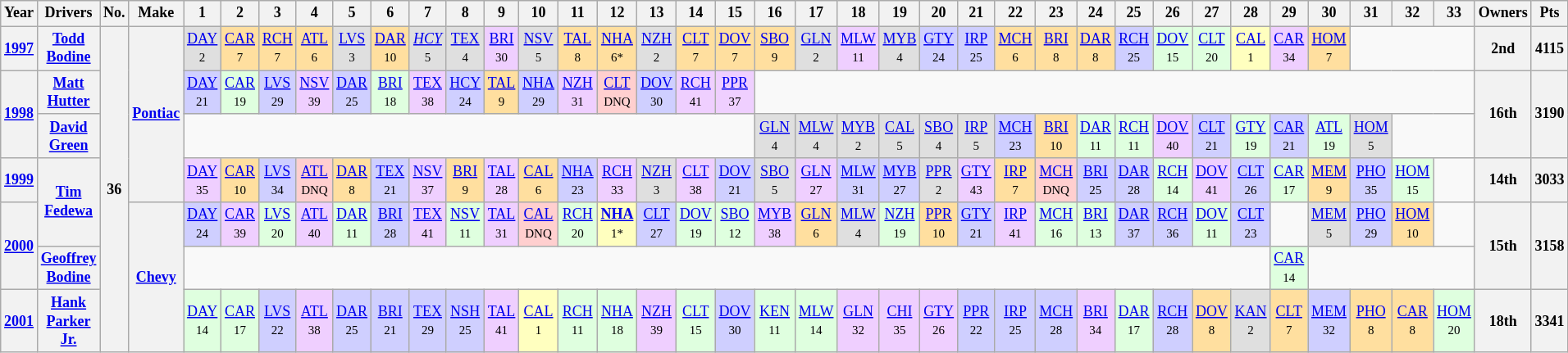<table class="wikitable" style="text-align:center; font-size:75%">
<tr>
<th>Year</th>
<th>Drivers</th>
<th>No.</th>
<th>Make</th>
<th>1</th>
<th>2</th>
<th>3</th>
<th>4</th>
<th>5</th>
<th>6</th>
<th>7</th>
<th>8</th>
<th>9</th>
<th>10</th>
<th>11</th>
<th>12</th>
<th>13</th>
<th>14</th>
<th>15</th>
<th>16</th>
<th>17</th>
<th>18</th>
<th>19</th>
<th>20</th>
<th>21</th>
<th>22</th>
<th>23</th>
<th>24</th>
<th>25</th>
<th>26</th>
<th>27</th>
<th>28</th>
<th>29</th>
<th>30</th>
<th>31</th>
<th>32</th>
<th>33</th>
<th>Owners</th>
<th>Pts</th>
</tr>
<tr>
<th><a href='#'>1997</a></th>
<th><a href='#'>Todd Bodine</a></th>
<th rowspan=7>36</th>
<th rowspan=4><a href='#'>Pontiac</a></th>
<td style="background:#DFDFDF;"><a href='#'>DAY</a><br><small>2</small></td>
<td style="background:#FFDF9F;"><a href='#'>CAR</a><br><small>7</small></td>
<td style="background:#FFDF9F;"><a href='#'>RCH</a><br><small>7</small></td>
<td style="background:#FFDF9F;"><a href='#'>ATL</a><br><small>6</small></td>
<td style="background:#DFDFDF;"><a href='#'>LVS</a><br><small>3</small></td>
<td style="background:#FFDF9F;"><a href='#'>DAR</a><br><small>10</small></td>
<td style="background:#DFDFDF;"><em><a href='#'>HCY</a></em><br><small>5</small></td>
<td style="background:#DFDFDF;"><a href='#'>TEX</a><br><small>4</small></td>
<td style="background:#EFCFFF;"><a href='#'>BRI</a><br><small>30</small></td>
<td style="background:#DFDFDF;"><a href='#'>NSV</a><br><small>5</small></td>
<td style="background:#FFDF9F;"><a href='#'>TAL</a><br><small>8</small></td>
<td style="background:#FFDF9F;"><a href='#'>NHA</a><br><small>6*</small></td>
<td style="background:#DFDFDF;"><a href='#'>NZH</a><br><small>2</small></td>
<td style="background:#FFDF9F;"><a href='#'>CLT</a><br><small>7</small></td>
<td style="background:#FFDF9F;"><a href='#'>DOV</a><br><small>7</small></td>
<td style="background:#FFDF9F;"><a href='#'>SBO</a><br><small>9</small></td>
<td style="background:#DFDFDF;"><a href='#'>GLN</a><br><small>2</small></td>
<td style="background:#EFCFFF;"><a href='#'>MLW</a><br><small>11</small></td>
<td style="background:#DFDFDF;"><a href='#'>MYB</a><br><small>4</small></td>
<td style="background:#CFCFFF;"><a href='#'>GTY</a><br><small>24</small></td>
<td style="background:#CFCFFF;"><a href='#'>IRP</a><br><small>25</small></td>
<td style="background:#FFDF9F;"><a href='#'>MCH</a><br><small>6</small></td>
<td style="background:#FFDF9F;"><a href='#'>BRI</a><br><small>8</small></td>
<td style="background:#FFDF9F;"><a href='#'>DAR</a><br><small>8</small></td>
<td style="background:#CFCFFF;"><a href='#'>RCH</a><br><small>25</small></td>
<td style="background:#DFFFDF;"><a href='#'>DOV</a><br><small>15</small></td>
<td style="background:#DFFFDF;"><a href='#'>CLT</a><br><small>20</small></td>
<td style="background:#FFFFBF;"><a href='#'>CAL</a><br><small>1</small></td>
<td style="background:#EFCFFF;"><a href='#'>CAR</a><br><small>34</small></td>
<td style="background:#FFDF9F;"><a href='#'>HOM</a><br><small>7</small></td>
<td colspan=3></td>
<th>2nd</th>
<th>4115</th>
</tr>
<tr>
<th rowspan=2><a href='#'>1998</a></th>
<th><a href='#'>Matt Hutter</a></th>
<td style="background:#CFCFFF;"><a href='#'>DAY</a><br><small>21</small></td>
<td style="background:#DFFFDF;"><a href='#'>CAR</a><br><small>19</small></td>
<td style="background:#CFCFFF;"><a href='#'>LVS</a><br><small>29</small></td>
<td style="background:#EFCFFF;"><a href='#'>NSV</a><br><small>39</small></td>
<td style="background:#CFCFFF;"><a href='#'>DAR</a><br><small>25</small></td>
<td style="background:#DFFFDF;"><a href='#'>BRI</a><br><small>18</small></td>
<td style="background:#EFCFFF;"><a href='#'>TEX</a><br><small>38</small></td>
<td style="background:#CFCFFF;"><a href='#'>HCY</a><br><small>24</small></td>
<td style="background:#FFDF9F;"><a href='#'>TAL</a><br><small>9</small></td>
<td style="background:#CFCFFF;"><a href='#'>NHA</a><br><small>29</small></td>
<td style="background:#EFCFFF;"><a href='#'>NZH</a><br><small>31</small></td>
<td style="background:#FFCFCF;"><a href='#'>CLT</a><br><small>DNQ</small></td>
<td style="background:#CFCFFF;"><a href='#'>DOV</a><br><small>30</small></td>
<td style="background:#EFCFFF;"><a href='#'>RCH</a><br><small>41</small></td>
<td style="background:#EFCFFF;"><a href='#'>PPR</a><br><small>37</small></td>
<td colspan=18></td>
<th rowspan=2>16th</th>
<th rowspan=2>3190</th>
</tr>
<tr>
<th><a href='#'>David Green</a></th>
<td colspan=15></td>
<td style="background:#DFDFDF;"><a href='#'>GLN</a><br><small>4</small></td>
<td style="background:#DFDFDF;"><a href='#'>MLW</a><br><small>4</small></td>
<td style="background:#DFDFDF;"><a href='#'>MYB</a><br><small>2</small></td>
<td style="background:#DFDFDF;"><a href='#'>CAL</a><br><small>5</small></td>
<td style="background:#DFDFDF;"><a href='#'>SBO</a><br><small>4</small></td>
<td style="background:#DFDFDF;"><a href='#'>IRP</a><br><small>5</small></td>
<td style="background:#CFCFFF;"><a href='#'>MCH</a><br><small>23</small></td>
<td style="background:#FFDF9F;"><a href='#'>BRI</a><br><small>10</small></td>
<td style="background:#DFFFDF;"><a href='#'>DAR</a><br><small>11</small></td>
<td style="background:#DFFFDF;"><a href='#'>RCH</a><br><small>11</small></td>
<td style="background:#EFCFFF;"><a href='#'>DOV</a><br><small>40</small></td>
<td style="background:#CFCFFF;"><a href='#'>CLT</a><br><small>21</small></td>
<td style="background:#DFFFDF;"><a href='#'>GTY</a><br><small>19</small></td>
<td style="background:#CFCFFF;"><a href='#'>CAR</a><br><small>21</small></td>
<td style="background:#DFFFDF;"><a href='#'>ATL</a><br><small>19</small></td>
<td style="background:#DFDFDF;"><a href='#'>HOM</a><br><small>5</small></td>
<td colspan=2></td>
</tr>
<tr>
<th><a href='#'>1999</a></th>
<th rowspan=2><a href='#'>Tim Fedewa</a></th>
<td style="background:#EFCFFF;"><a href='#'>DAY</a><br><small>35</small></td>
<td style="background:#FFDF9F;"><a href='#'>CAR</a><br><small>10</small></td>
<td style="background:#CFCFFF;"><a href='#'>LVS</a><br><small>34</small></td>
<td style="background:#FFCFCF;"><a href='#'>ATL</a><br><small>DNQ</small></td>
<td style="background:#FFDF9F;"><a href='#'>DAR</a><br><small>8</small></td>
<td style="background:#CFCFFF;"><a href='#'>TEX</a><br><small>21</small></td>
<td style="background:#EFCFFF;"><a href='#'>NSV</a><br><small>37</small></td>
<td style="background:#FFDF9F;"><a href='#'>BRI</a><br><small>9</small></td>
<td style="background:#EFCFFF;"><a href='#'>TAL</a><br><small>28</small></td>
<td style="background:#FFDF9F;"><a href='#'>CAL</a><br><small>6</small></td>
<td style="background:#CFCFFF;"><a href='#'>NHA</a><br><small>23</small></td>
<td style="background:#EFCFFF;"><a href='#'>RCH</a><br><small>33</small></td>
<td style="background:#DFDFDF;"><a href='#'>NZH</a><br><small>3</small></td>
<td style="background:#EFCFFF;"><a href='#'>CLT</a><br><small>38</small></td>
<td style="background:#CFCFFF;"><a href='#'>DOV</a><br><small>21</small></td>
<td style="background:#DFDFDF;"><a href='#'>SBO</a><br><small>5</small></td>
<td style="background:#EFCFFF;"><a href='#'>GLN</a><br><small>27</small></td>
<td style="background:#CFCFFF;"><a href='#'>MLW</a><br><small>31</small></td>
<td style="background:#CFCFFF;"><a href='#'>MYB</a><br><small>27</small></td>
<td style="background:#DFDFDF;"><a href='#'>PPR</a><br><small>2</small></td>
<td style="background:#EFCFFF;"><a href='#'>GTY</a><br><small>43</small></td>
<td style="background:#FFDF9F;"><a href='#'>IRP</a><br><small>7</small></td>
<td style="background:#FFCFCF;"><a href='#'>MCH</a><br><small>DNQ</small></td>
<td style="background:#CFCFFF;"><a href='#'>BRI</a><br><small>25</small></td>
<td style="background:#CFCFFF;"><a href='#'>DAR</a><br><small>28</small></td>
<td style="background:#DFFFDF;"><a href='#'>RCH</a><br><small>14</small></td>
<td style="background:#EFCFFF;"><a href='#'>DOV</a><br><small>41</small></td>
<td style="background:#CFCFFF;"><a href='#'>CLT</a><br><small>26</small></td>
<td style="background:#DFFFDF;"><a href='#'>CAR</a><br><small>17</small></td>
<td style="background:#FFDF9F;"><a href='#'>MEM</a><br><small>9</small></td>
<td style="background:#CFCFFF;"><a href='#'>PHO</a><br><small>35</small></td>
<td style="background:#DFFFDF;"><a href='#'>HOM</a><br><small>15</small></td>
<td></td>
<th>14th</th>
<th>3033</th>
</tr>
<tr>
<th rowspan=2><a href='#'>2000</a></th>
<th rowspan=3><a href='#'>Chevy</a></th>
<td style="background:#CFCFFF;"><a href='#'>DAY</a><br><small>24</small></td>
<td style="background:#EFCFFF;"><a href='#'>CAR</a><br><small>39</small></td>
<td style="background:#DFFFDF;"><a href='#'>LVS</a><br><small>20</small></td>
<td style="background:#EFCFFF;"><a href='#'>ATL</a><br><small>40</small></td>
<td style="background:#DFFFDF;"><a href='#'>DAR</a><br><small>11</small></td>
<td style="background:#CFCFFF;"><a href='#'>BRI</a><br><small>28</small></td>
<td style="background:#EFCFFF;"><a href='#'>TEX</a><br><small>41</small></td>
<td style="background:#DFFFDF;"><a href='#'>NSV</a><br><small>11</small></td>
<td style="background:#EFCFFF;"><a href='#'>TAL</a><br><small>31</small></td>
<td style="background:#FFCFCF;"><a href='#'>CAL</a><br><small>DNQ</small></td>
<td style="background:#DFFFDF;"><a href='#'>RCH</a><br><small>20</small></td>
<td style="background:#FFFFBF;"><strong><a href='#'>NHA</a></strong><br><small>1*</small></td>
<td style="background:#CFCFFF;"><a href='#'>CLT</a><br><small>27</small></td>
<td style="background:#DFFFDF;"><a href='#'>DOV</a><br><small>19</small></td>
<td style="background:#DFFFDF;"><a href='#'>SBO</a><br><small>12</small></td>
<td style="background:#EFCFFF;"><a href='#'>MYB</a><br><small>38</small></td>
<td style="background:#FFDF9F;"><a href='#'>GLN</a><br><small>6</small></td>
<td style="background:#DFDFDF;"><a href='#'>MLW</a><br><small>4</small></td>
<td style="background:#DFFFDF;"><a href='#'>NZH</a><br><small>19</small></td>
<td style="background:#FFDF9F;"><a href='#'>PPR</a><br><small>10</small></td>
<td style="background:#CFCFFF;"><a href='#'>GTY</a><br><small>21</small></td>
<td style="background:#EFCFFF;"><a href='#'>IRP</a><br><small>41</small></td>
<td style="background:#DFFFDF;"><a href='#'>MCH</a><br><small>16</small></td>
<td style="background:#DFFFDF;"><a href='#'>BRI</a><br><small>13</small></td>
<td style="background:#CFCFFF;"><a href='#'>DAR</a><br><small>37</small></td>
<td style="background:#CFCFFF;"><a href='#'>RCH</a><br><small>36</small></td>
<td style="background:#DFFFDF;"><a href='#'>DOV</a><br><small>11</small></td>
<td style="background:#CFCFFF;"><a href='#'>CLT</a><br><small>23</small></td>
<td></td>
<td style="background:#DFDFDF;"><a href='#'>MEM</a><br><small>5</small></td>
<td style="background:#CFCFFF;"><a href='#'>PHO</a><br><small>29</small></td>
<td style="background:#FFDF9F;"><a href='#'>HOM</a><br><small>10</small></td>
<td></td>
<th rowspan=2>15th</th>
<th rowspan=2>3158</th>
</tr>
<tr>
<th><a href='#'>Geoffrey Bodine</a></th>
<td colspan=28></td>
<td style="background:#DFFFDF;"><a href='#'>CAR</a><br><small>14</small></td>
<td colspan=4></td>
</tr>
<tr>
<th><a href='#'>2001</a></th>
<th><a href='#'>Hank Parker Jr.</a></th>
<td style="background:#DFFFDF;"><a href='#'>DAY</a><br><small>14</small></td>
<td style="background:#DFFFDF;"><a href='#'>CAR</a><br><small>17</small></td>
<td style="background:#CFCFFF;"><a href='#'>LVS</a><br><small>22</small></td>
<td style="background:#EFCFFF;"><a href='#'>ATL</a><br><small>38</small></td>
<td style="background:#CFCFFF;"><a href='#'>DAR</a><br><small>25</small></td>
<td style="background:#CFCFFF;"><a href='#'>BRI</a><br><small>21</small></td>
<td style="background:#CFCFFF;"><a href='#'>TEX</a><br><small>29</small></td>
<td style="background:#CFCFFF;"><a href='#'>NSH</a><br><small>25</small></td>
<td style="background:#EFCFFF;"><a href='#'>TAL</a><br><small>41</small></td>
<td style="background:#FFFFBF;"><a href='#'>CAL</a><br><small>1</small></td>
<td style="background:#DFFFDF;"><a href='#'>RCH</a><br><small>11</small></td>
<td style="background:#DFFFDF;"><a href='#'>NHA</a><br><small>18</small></td>
<td style="background:#EFCFFF;"><a href='#'>NZH</a><br><small>39</small></td>
<td style="background:#DFFFDF;"><a href='#'>CLT</a><br><small>15</small></td>
<td style="background:#CFCFFF;"><a href='#'>DOV</a><br><small>30</small></td>
<td style="background:#DFFFDF;"><a href='#'>KEN</a><br><small>11</small></td>
<td style="background:#DFFFDF;"><a href='#'>MLW</a><br><small>14</small></td>
<td style="background:#EFCFFF;"><a href='#'>GLN</a><br><small>32</small></td>
<td style="background:#EFCFFF;"><a href='#'>CHI</a><br><small>35</small></td>
<td style="background:#EFCFFF;"><a href='#'>GTY</a><br><small>26</small></td>
<td style="background:#CFCFFF;"><a href='#'>PPR</a><br><small>22</small></td>
<td style="background:#CFCFFF;"><a href='#'>IRP</a><br><small>25</small></td>
<td style="background:#CFCFFF;"><a href='#'>MCH</a><br><small>28</small></td>
<td style="background:#EFCFFF;"><a href='#'>BRI</a><br><small>34</small></td>
<td style="background:#DFFFDF;"><a href='#'>DAR</a><br><small>17</small></td>
<td style="background:#CFCFFF;"><a href='#'>RCH</a><br><small>28</small></td>
<td style="background:#FFDF9F;"><a href='#'>DOV</a><br><small>8</small></td>
<td style="background:#DFDFDF;"><a href='#'>KAN</a><br><small>2</small></td>
<td style="background:#FFDF9F;"><a href='#'>CLT</a><br><small>7</small></td>
<td style="background:#CFCFFF;"><a href='#'>MEM</a><br><small>32</small></td>
<td style="background:#FFDF9F;"><a href='#'>PHO</a><br><small>8</small></td>
<td style="background:#FFDF9F;"><a href='#'>CAR</a><br><small>8</small></td>
<td style="background:#DFFFDF;"><a href='#'>HOM</a><br><small>20</small></td>
<th>18th</th>
<th>3341</th>
</tr>
</table>
